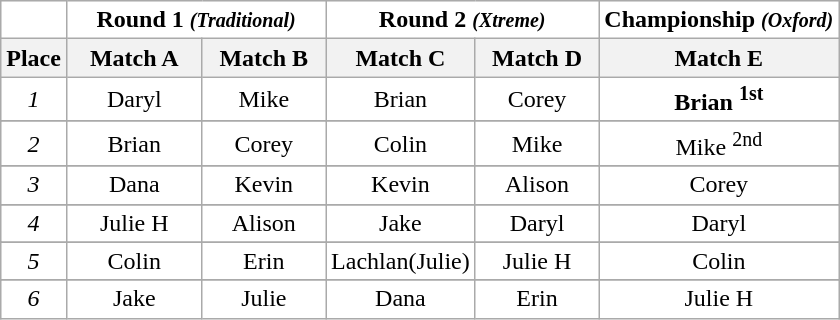<table class="wikitable" style="text-align:center;">
<tr>
<th colspan="1" style="background: #ffffff;"></th>
<th colspan="2" style="background: #ffffff;" style="border: 1px solid blue;">Round 1 <small><em>(Traditional)</em></small></th>
<th colspan="2" style="background: #ffffff;" style="border: 1px solid red;">Round 2 <small><em>(Xtreme)</em></small></th>
<th colspan="1" style="background: #ffffff;" style="border: 1px solid gold;">Championship <small><em>(Oxford)</em></small></th>
</tr>
<tr>
<th style="width:10px;">Place</th>
<th style="width:83px;">Match A</th>
<th style="width:75px;">Match B</th>
<th style="width:75px;">Match C</th>
<th style="width:75px;">Match D</th>
<th colspan="2">Match E</th>
</tr>
<tr style="background:#ffffff;">
<td align=center><em>1</em></td>
<td>Daryl</td>
<td>Mike</td>
<td>Brian</td>
<td>Corey</td>
<td><strong>Brian <sup>1st</sup></strong></td>
</tr>
<tr>
</tr>
<tr style="background:#ffffff;">
<td align=center><em>2</em></td>
<td>Brian</td>
<td>Corey</td>
<td>Colin</td>
<td>Mike</td>
<td>Mike <sup>2nd</sup></td>
</tr>
<tr>
</tr>
<tr style="background:#ffffff;">
<td align=center><em>3</em></td>
<td>Dana</td>
<td>Kevin</td>
<td>Kevin</td>
<td>Alison</td>
<td>Corey</td>
</tr>
<tr>
</tr>
<tr style="background:#ffffff;">
<td align=center><em>4</em></td>
<td>Julie H</td>
<td>Alison</td>
<td>Jake</td>
<td>Daryl</td>
<td>Daryl</td>
</tr>
<tr>
</tr>
<tr style="background:#ffffff;">
<td align=center><em>5</em></td>
<td>Colin</td>
<td>Erin</td>
<td>Lachlan(Julie)</td>
<td>Julie H</td>
<td>Colin</td>
</tr>
<tr>
</tr>
<tr style="background:#ffffff;">
<td align=center><em>6</em></td>
<td>Jake</td>
<td>Julie</td>
<td>Dana</td>
<td>Erin</td>
<td>Julie H</td>
</tr>
</table>
